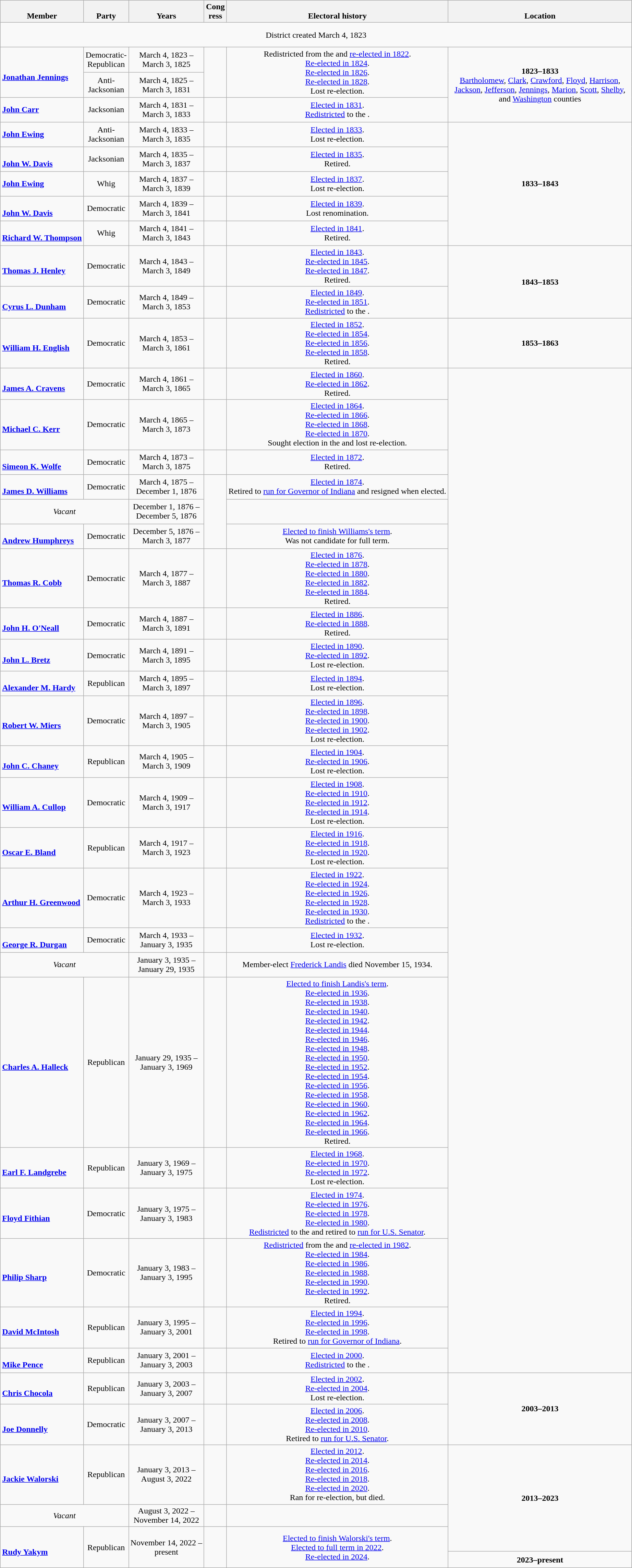<table class=wikitable style="text-align:center">
<tr valign=bottom>
<th>Member</th>
<th>Party</th>
<th>Years</th>
<th>Cong<br>ress</th>
<th>Electoral history</th>
<th width=350>Location</th>
</tr>
<tr style="height:3em">
<td colspan=6>District created March 4, 1823</td>
</tr>
<tr style="height:3em">
<td align=left rowspan=2><br><strong><a href='#'>Jonathan Jennings</a></strong><br></td>
<td>Democratic-<br>Republican</td>
<td nowrap>March 4, 1823 –<br>March 3, 1825</td>
<td rowspan=2></td>
<td rowspan=2>Redistricted from the  and <a href='#'>re-elected in 1822</a>.<br><a href='#'>Re-elected in 1824</a>.<br><a href='#'>Re-elected in 1826</a>.<br><a href='#'>Re-elected in 1828</a>.<br>Lost re-election.</td>
<td rowspan=3><strong>1823–1833</strong><br><a href='#'>Bartholomew</a>, <a href='#'>Clark</a>, <a href='#'>Crawford</a>, <a href='#'>Floyd</a>, <a href='#'>Harrison</a>, <a href='#'>Jackson</a>, <a href='#'>Jefferson</a>, <a href='#'>Jennings</a>, <a href='#'>Marion</a>, <a href='#'>Scott</a>, <a href='#'>Shelby</a>, and <a href='#'>Washington</a> counties</td>
</tr>
<tr style="height:3em">
<td>Anti-<br>Jacksonian</td>
<td nowrap>March 4, 1825 –<br>March 3, 1831</td>
</tr>
<tr style="height:3em">
<td align=left><strong><a href='#'>John Carr</a></strong><br></td>
<td>Jacksonian</td>
<td nowrap>March 4, 1831 –<br>March 3, 1833</td>
<td></td>
<td><a href='#'>Elected in 1831</a>.<br><a href='#'>Redistricted</a> to the .</td>
</tr>
<tr style="height:3em">
<td align=left><strong><a href='#'>John Ewing</a></strong><br></td>
<td>Anti-<br>Jacksonian</td>
<td nowrap>March 4, 1833 –<br>March 3, 1835</td>
<td></td>
<td><a href='#'>Elected in 1833</a>.<br>Lost re-election.</td>
<td rowspan=5><strong>1833–1843</strong><br></td>
</tr>
<tr style="height:3em">
<td align=left><br><strong><a href='#'>John W. Davis</a></strong><br></td>
<td>Jacksonian</td>
<td nowrap>March 4, 1835 –<br>March 3, 1837</td>
<td></td>
<td><a href='#'>Elected in 1835</a>.<br>Retired.</td>
</tr>
<tr style="height:3em">
<td align=left><strong><a href='#'>John Ewing</a></strong><br></td>
<td>Whig</td>
<td nowrap>March 4, 1837 –<br>March 3, 1839</td>
<td></td>
<td><a href='#'>Elected in 1837</a>.<br>Lost re-election.</td>
</tr>
<tr style="height:3em">
<td align=left><br><strong><a href='#'>John W. Davis</a></strong><br></td>
<td>Democratic</td>
<td nowrap>March 4, 1839 –<br>March 3, 1841</td>
<td></td>
<td><a href='#'>Elected in 1839</a>.<br>Lost renomination.</td>
</tr>
<tr style="height:3em">
<td align=left><br><strong><a href='#'>Richard W. Thompson</a></strong><br></td>
<td>Whig</td>
<td nowrap>March 4, 1841 –<br>March 3, 1843</td>
<td></td>
<td><a href='#'>Elected in 1841</a>.<br>Retired.</td>
</tr>
<tr style="height:3em">
<td align=left><br><strong><a href='#'>Thomas J. Henley</a></strong><br></td>
<td>Democratic</td>
<td nowrap>March 4, 1843 –<br>March 3, 1849</td>
<td></td>
<td><a href='#'>Elected in 1843</a>.<br><a href='#'>Re-elected in 1845</a>.<br><a href='#'>Re-elected in 1847</a>.<br>Retired.</td>
<td rowspan=2><strong>1843–1853</strong><br></td>
</tr>
<tr style="height:3em">
<td align=left><br><strong><a href='#'>Cyrus L. Dunham</a></strong><br></td>
<td>Democratic</td>
<td nowrap>March 4, 1849 –<br>March 3, 1853</td>
<td></td>
<td><a href='#'>Elected in 1849</a>.<br><a href='#'>Re-elected in 1851</a>.<br><a href='#'>Redistricted</a> to the .</td>
</tr>
<tr style="height:3em">
<td align=left><br><strong><a href='#'>William H. English</a></strong><br></td>
<td>Democratic</td>
<td nowrap>March 4, 1853 –<br>March 3, 1861</td>
<td></td>
<td><a href='#'>Elected in 1852</a>.<br><a href='#'>Re-elected in 1854</a>.<br><a href='#'>Re-elected in 1856</a>.<br><a href='#'>Re-elected in 1858</a>.<br>Retired.</td>
<td nowrap><strong>1853–1863</strong><br></td>
</tr>
<tr style="height:3em">
<td align=left><br><strong><a href='#'>James A. Cravens</a></strong><br></td>
<td>Democratic</td>
<td nowrap>March 4, 1861 –<br>March 3, 1865</td>
<td></td>
<td><a href='#'>Elected in 1860</a>.<br><a href='#'>Re-elected in 1862</a>.<br>Retired.</td>
<td rowspan=23></td>
</tr>
<tr style="height:3em">
<td align=left><br><strong><a href='#'>Michael C. Kerr</a></strong><br></td>
<td>Democratic</td>
<td nowrap>March 4, 1865 –<br>March 3, 1873</td>
<td></td>
<td><a href='#'>Elected in 1864</a>.<br><a href='#'>Re-elected in 1866</a>.<br><a href='#'>Re-elected in 1868</a>.<br><a href='#'>Re-elected in 1870</a>.<br>Sought election in the  and lost re-election.</td>
</tr>
<tr style="height:3em">
<td align=left><br><strong><a href='#'>Simeon K. Wolfe</a></strong><br></td>
<td>Democratic</td>
<td nowrap>March 4, 1873 –<br>March 3, 1875</td>
<td></td>
<td><a href='#'>Elected in 1872</a>.<br>Retired.</td>
</tr>
<tr style="height:3em">
<td align=left><br><strong><a href='#'>James D. Williams</a></strong><br></td>
<td>Democratic</td>
<td nowrap>March 4, 1875 –<br>December 1, 1876</td>
<td rowspan=3></td>
<td><a href='#'>Elected in 1874</a>.<br>Retired to <a href='#'>run for Governor of Indiana</a> and resigned when elected.</td>
</tr>
<tr style="height:3em">
<td colspan=2><em>Vacant</em></td>
<td nowrap>December 1, 1876 –<br>December 5, 1876</td>
<td></td>
</tr>
<tr style="height:3em">
<td align=left><br><strong><a href='#'>Andrew Humphreys</a></strong><br></td>
<td>Democratic</td>
<td nowrap>December 5, 1876 –<br>March 3, 1877</td>
<td><a href='#'>Elected to finish Williams's term</a>.<br>Was not candidate for full term.</td>
</tr>
<tr style="height:3em">
<td align=left><br><strong><a href='#'>Thomas R. Cobb</a></strong><br></td>
<td>Democratic</td>
<td nowrap>March 4, 1877 –<br>March 3, 1887</td>
<td></td>
<td><a href='#'>Elected in 1876</a>.<br><a href='#'>Re-elected in 1878</a>.<br><a href='#'>Re-elected in 1880</a>.<br><a href='#'>Re-elected in 1882</a>.<br><a href='#'>Re-elected in 1884</a>.<br>Retired.</td>
</tr>
<tr style="height:3em">
<td align=left><br><strong><a href='#'>John H. O'Neall</a></strong><br></td>
<td>Democratic</td>
<td nowrap>March 4, 1887 –<br>March 3, 1891</td>
<td></td>
<td><a href='#'>Elected in 1886</a>.<br><a href='#'>Re-elected in 1888</a>.<br>Retired.</td>
</tr>
<tr style="height:3em">
<td align=left><br><strong><a href='#'>John L. Bretz</a></strong><br></td>
<td>Democratic</td>
<td nowrap>March 4, 1891 –<br>March 3, 1895</td>
<td></td>
<td><a href='#'>Elected in 1890</a>.<br><a href='#'>Re-elected in 1892</a>.<br>Lost re-election.</td>
</tr>
<tr style="height:3em">
<td align=left><br><strong><a href='#'>Alexander M. Hardy</a></strong><br></td>
<td>Republican</td>
<td nowrap>March 4, 1895 –<br>March 3, 1897</td>
<td></td>
<td><a href='#'>Elected in 1894</a>.<br>Lost re-election.</td>
</tr>
<tr style="height:3em">
<td align=left><br><strong><a href='#'>Robert W. Miers</a></strong><br></td>
<td>Democratic</td>
<td nowrap>March 4, 1897 –<br>March 3, 1905</td>
<td></td>
<td><a href='#'>Elected in 1896</a>.<br><a href='#'>Re-elected in 1898</a>.<br><a href='#'>Re-elected in 1900</a>.<br><a href='#'>Re-elected in 1902</a>.<br>Lost re-election.</td>
</tr>
<tr style="height:3em">
<td align=left><br><strong><a href='#'>John C. Chaney</a></strong><br></td>
<td>Republican</td>
<td nowrap>March 4, 1905 –<br>March 3, 1909</td>
<td></td>
<td><a href='#'>Elected in 1904</a>.<br><a href='#'>Re-elected in 1906</a>.<br>Lost re-election.</td>
</tr>
<tr style="height:3em">
<td align=left><br><strong><a href='#'>William A. Cullop</a></strong><br></td>
<td>Democratic</td>
<td nowrap>March 4, 1909 –<br>March 3, 1917</td>
<td></td>
<td><a href='#'>Elected in 1908</a>.<br><a href='#'>Re-elected in 1910</a>.<br><a href='#'>Re-elected in 1912</a>.<br><a href='#'>Re-elected in 1914</a>.<br>Lost re-election.</td>
</tr>
<tr style="height:3em">
<td align=left><br><strong><a href='#'>Oscar E. Bland</a></strong><br></td>
<td>Republican</td>
<td nowrap>March 4, 1917 –<br>March 3, 1923</td>
<td></td>
<td><a href='#'>Elected in 1916</a>.<br><a href='#'>Re-elected in 1918</a>.<br><a href='#'>Re-elected in 1920</a>.<br>Lost re-election.</td>
</tr>
<tr style="height:3em">
<td align=left> <br> <strong><a href='#'>Arthur H. Greenwood</a></strong><br></td>
<td>Democratic</td>
<td nowrap>March 4, 1923 –<br>March 3, 1933</td>
<td></td>
<td><a href='#'>Elected in 1922</a>.<br><a href='#'>Re-elected in 1924</a>.<br><a href='#'>Re-elected in 1926</a>.<br><a href='#'>Re-elected in 1928</a>.<br><a href='#'>Re-elected in 1930</a>.<br><a href='#'>Redistricted</a> to the .</td>
</tr>
<tr style="height:3em">
<td align=left><br><strong><a href='#'>George R. Durgan</a></strong><br></td>
<td>Democratic</td>
<td nowrap>March 4, 1933 –<br>January 3, 1935</td>
<td></td>
<td><a href='#'>Elected in 1932</a>.<br>Lost re-election.</td>
</tr>
<tr style="height:3em">
<td colspan=2><em>Vacant</em></td>
<td nowrap>January 3, 1935 –<br>January 29, 1935</td>
<td></td>
<td>Member-elect <a href='#'>Frederick Landis</a> died November 15, 1934.</td>
</tr>
<tr style="height:3em">
<td align=left><br><strong><a href='#'>Charles A. Halleck</a></strong><br></td>
<td>Republican</td>
<td nowrap>January 29, 1935 –<br>January 3, 1969</td>
<td></td>
<td><a href='#'>Elected to finish Landis's term</a>.<br><a href='#'>Re-elected in 1936</a>.<br><a href='#'>Re-elected in 1938</a>.<br><a href='#'>Re-elected in 1940</a>.<br><a href='#'>Re-elected in 1942</a>.<br><a href='#'>Re-elected in 1944</a>.<br><a href='#'>Re-elected in 1946</a>.<br><a href='#'>Re-elected in 1948</a>.<br><a href='#'>Re-elected in 1950</a>.<br><a href='#'>Re-elected in 1952</a>.<br><a href='#'>Re-elected in 1954</a>.<br><a href='#'>Re-elected in 1956</a>.<br><a href='#'>Re-elected in 1958</a>.<br><a href='#'>Re-elected in 1960</a>.<br><a href='#'>Re-elected in 1962</a>.<br><a href='#'>Re-elected in 1964</a>.<br><a href='#'>Re-elected in 1966</a>.<br>Retired.</td>
</tr>
<tr style="height:3em">
<td align=left><br><strong><a href='#'>Earl F. Landgrebe</a></strong><br></td>
<td>Republican</td>
<td nowrap>January 3, 1969 –<br>January 3, 1975</td>
<td></td>
<td><a href='#'>Elected in 1968</a>.<br><a href='#'>Re-elected in 1970</a>.<br><a href='#'>Re-elected in 1972</a>.<br>Lost re-election.</td>
</tr>
<tr style="height:3em">
<td align=left><br><strong><a href='#'>Floyd Fithian</a></strong><br></td>
<td>Democratic</td>
<td nowrap>January 3, 1975 –<br>January 3, 1983</td>
<td></td>
<td><a href='#'>Elected in 1974</a>.<br><a href='#'>Re-elected in 1976</a>.<br><a href='#'>Re-elected in 1978</a>.<br><a href='#'>Re-elected in 1980</a>.<br><a href='#'>Redistricted</a> to the  and retired to <a href='#'>run for U.S. Senator</a>.</td>
</tr>
<tr style="height:3em">
<td align=left><br><strong><a href='#'>Philip Sharp</a></strong><br></td>
<td>Democratic</td>
<td nowrap>January 3, 1983 –<br>January 3, 1995</td>
<td></td>
<td><a href='#'>Redistricted</a> from the  and <a href='#'>re-elected in 1982</a>.<br><a href='#'>Re-elected in 1984</a>.<br><a href='#'>Re-elected in 1986</a>.<br><a href='#'>Re-elected in 1988</a>.<br><a href='#'>Re-elected in 1990</a>.<br><a href='#'>Re-elected in 1992</a>.<br>Retired.</td>
</tr>
<tr style="height:3em">
<td align=left><br><strong><a href='#'>David McIntosh</a></strong><br></td>
<td>Republican</td>
<td nowrap>January 3, 1995 –<br>January 3, 2001</td>
<td></td>
<td><a href='#'>Elected in 1994</a>.<br><a href='#'>Re-elected in 1996</a>.<br><a href='#'>Re-elected in 1998</a>.<br>Retired to <a href='#'>run for Governor of Indiana</a>.</td>
</tr>
<tr style="height:3em">
<td align=left><br><strong><a href='#'>Mike Pence</a></strong><br></td>
<td>Republican</td>
<td nowrap>January 3, 2001 –<br>January 3, 2003</td>
<td></td>
<td><a href='#'>Elected in 2000</a>.<br><a href='#'>Redistricted</a> to the .</td>
</tr>
<tr style="height:3em">
<td align=left><br><strong><a href='#'>Chris Chocola</a></strong><br></td>
<td>Republican</td>
<td nowrap>January 3, 2003 –<br>January 3, 2007</td>
<td></td>
<td><a href='#'>Elected in 2002</a>.<br><a href='#'>Re-elected in 2004</a>.<br>Lost re-election.</td>
<td rowspan=2><strong>2003–2013</strong><br></td>
</tr>
<tr style="height:3em">
<td align=left><br><strong><a href='#'>Joe Donnelly</a></strong><br></td>
<td>Democratic</td>
<td nowrap>January 3, 2007 –<br>January 3, 2013</td>
<td></td>
<td><a href='#'>Elected in 2006</a>.<br><a href='#'>Re-elected in 2008</a>.<br><a href='#'>Re-elected in 2010</a>.<br>Retired to <a href='#'>run for U.S. Senator</a>.</td>
</tr>
<tr style="height:3em">
<td align=left><br><strong><a href='#'>Jackie Walorski</a></strong><br></td>
<td>Republican</td>
<td nowrap>January 3, 2013 –<br>August 3, 2022</td>
<td></td>
<td><a href='#'>Elected in 2012</a>.<br><a href='#'>Re-elected in 2014</a>.<br><a href='#'>Re-elected in 2016</a>.<br><a href='#'>Re-elected in 2018</a>.<br><a href='#'>Re-elected in 2020</a>.<br>Ran for re-election, but died.</td>
<td rowspan=3 nowrap><strong>2013–2023</strong><br></td>
</tr>
<tr style="height:2em">
<td colspan=2><em>Vacant</em></td>
<td nowrap>August 3, 2022 –<br>November 14, 2022</td>
<td></td>
<td></td>
</tr>
<tr style="height:3em">
<td rowspan=2 align=left><br><strong><a href='#'>Rudy Yakym</a></strong><br></td>
<td rowspan=2 >Republican</td>
<td rowspan=2 nowrap>November 14, 2022 –<br>present</td>
<td rowspan=2></td>
<td rowspan=2><a href='#'>Elected to finish Walorski's term</a>.<br><a href='#'>Elected to full term in 2022</a>.<br><a href='#'>Re-elected in 2024</a>.</td>
</tr>
<tr style="height:2em">
<td nowrap><strong>2023–present</strong><br></td>
</tr>
</table>
